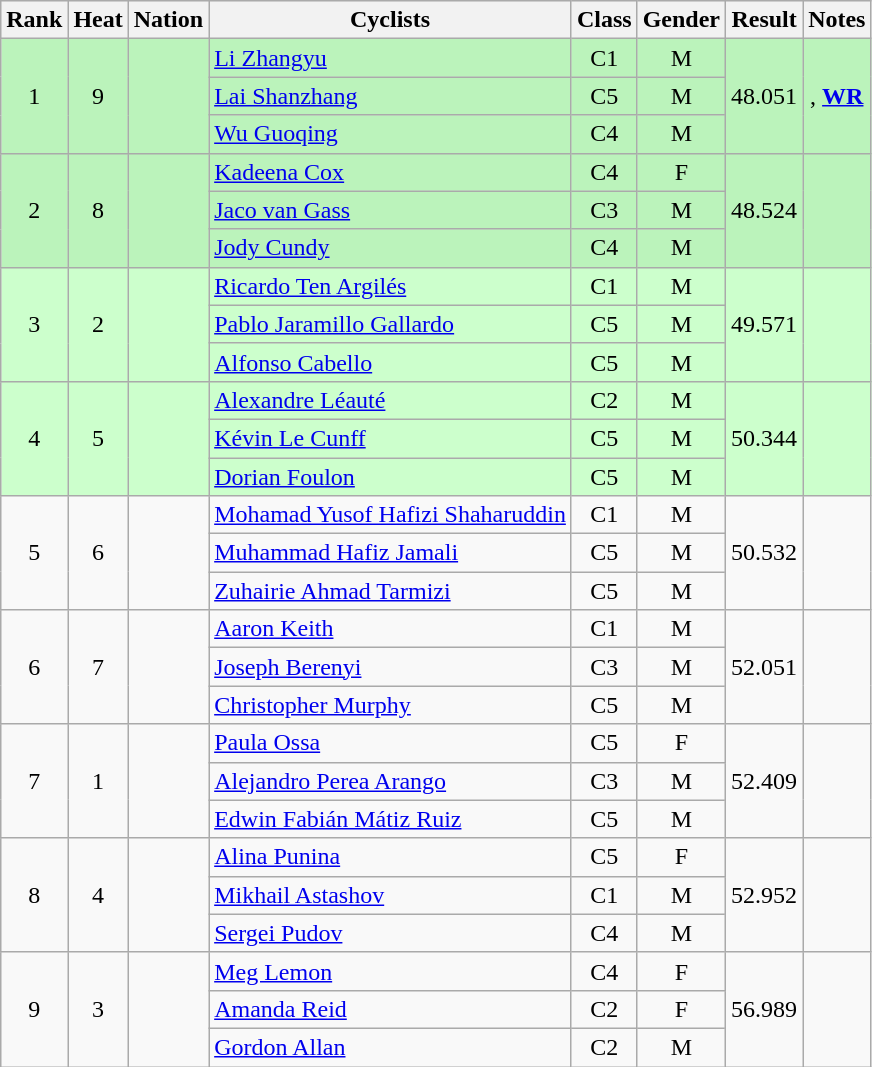<table class="wikitable sortable" style="text-align:center">
<tr style="background:#efefef;">
<th>Rank</th>
<th>Heat</th>
<th>Nation</th>
<th class="unsortable">Cyclists</th>
<th>Class</th>
<th class="unsortable">Gender</th>
<th>Result</th>
<th class="unsortable">Notes</th>
</tr>
<tr bgcolor=bbf3bb>
<td rowspan=3>1</td>
<td rowspan=3>9</td>
<td rowspan=3 align=left></td>
<td align=left><a href='#'>Li Zhangyu</a></td>
<td>C1</td>
<td>M</td>
<td rowspan=3>48.051</td>
<td rowspan=3>, <strong><a href='#'>WR</a></strong></td>
</tr>
<tr bgcolor=bbf3bb>
<td align=left><a href='#'>Lai Shanzhang</a></td>
<td>C5</td>
<td>M</td>
</tr>
<tr bgcolor=bbf3bb>
<td align=left><a href='#'>Wu Guoqing</a></td>
<td>C4</td>
<td>M</td>
</tr>
<tr bgcolor=bbf3bb>
<td rowspan=3>2</td>
<td rowspan=3>8</td>
<td rowspan=3 align=left></td>
<td align=left><a href='#'>Kadeena Cox</a></td>
<td>C4</td>
<td>F</td>
<td rowspan=3>48.524</td>
<td rowspan=3></td>
</tr>
<tr bgcolor=bbf3bb>
<td align=left><a href='#'>Jaco van Gass</a></td>
<td>C3</td>
<td>M</td>
</tr>
<tr bgcolor=bbf3bb>
<td align=left><a href='#'>Jody Cundy</a></td>
<td>C4</td>
<td>M</td>
</tr>
<tr bgcolor=ccffcc>
<td rowspan=3>3</td>
<td rowspan=3>2</td>
<td rowspan=3 align=left></td>
<td align=left><a href='#'>Ricardo Ten Argilés</a></td>
<td>C1</td>
<td>M</td>
<td rowspan=3>49.571</td>
<td rowspan=3></td>
</tr>
<tr bgcolor=ccffcc>
<td align=left><a href='#'>Pablo Jaramillo Gallardo</a></td>
<td>C5</td>
<td>M</td>
</tr>
<tr bgcolor=ccffcc>
<td align=left><a href='#'>Alfonso Cabello</a></td>
<td>C5</td>
<td>M</td>
</tr>
<tr bgcolor=ccffcc>
<td rowspan=3>4</td>
<td rowspan=3>5</td>
<td rowspan=3 align=left></td>
<td align=left><a href='#'>Alexandre Léauté</a></td>
<td>C2</td>
<td>M</td>
<td rowspan=3>50.344</td>
<td rowspan=3></td>
</tr>
<tr bgcolor=ccffcc>
<td align=left><a href='#'>Kévin Le Cunff</a></td>
<td>C5</td>
<td>M</td>
</tr>
<tr bgcolor=ccffcc>
<td align=left><a href='#'>Dorian Foulon</a></td>
<td>C5</td>
<td>M</td>
</tr>
<tr>
<td rowspan=3>5</td>
<td rowspan=3>6</td>
<td rowspan=3 align=left></td>
<td align=left><a href='#'>Mohamad Yusof Hafizi Shaharuddin</a></td>
<td>C1</td>
<td>M</td>
<td rowspan=3>50.532</td>
<td rowspan=3></td>
</tr>
<tr>
<td align=left><a href='#'>Muhammad Hafiz Jamali</a></td>
<td>C5</td>
<td>M</td>
</tr>
<tr>
<td align=left><a href='#'>Zuhairie Ahmad Tarmizi</a></td>
<td>C5</td>
<td>M</td>
</tr>
<tr>
<td rowspan=3>6</td>
<td rowspan=3>7</td>
<td rowspan=3 align=left></td>
<td align=left><a href='#'>Aaron Keith</a></td>
<td>C1</td>
<td>M</td>
<td rowspan=3>52.051</td>
<td rowspan=3></td>
</tr>
<tr>
<td align=left><a href='#'>Joseph Berenyi</a></td>
<td>C3</td>
<td>M</td>
</tr>
<tr>
<td align=left><a href='#'>Christopher Murphy</a></td>
<td>C5</td>
<td>M</td>
</tr>
<tr>
<td rowspan=3>7</td>
<td rowspan=3>1</td>
<td rowspan=3 align=left></td>
<td align=left><a href='#'>Paula Ossa</a></td>
<td>C5</td>
<td>F</td>
<td rowspan=3>52.409</td>
<td rowspan=3></td>
</tr>
<tr>
<td align=left><a href='#'>Alejandro Perea Arango</a></td>
<td>C3</td>
<td>M</td>
</tr>
<tr>
<td align=left><a href='#'>Edwin Fabián Mátiz Ruiz</a></td>
<td>C5</td>
<td>M</td>
</tr>
<tr>
<td rowspan=3>8</td>
<td rowspan=3>4</td>
<td rowspan=3 align=left></td>
<td align=left><a href='#'>Alina Punina</a></td>
<td>C5</td>
<td>F</td>
<td rowspan=3>52.952</td>
<td rowspan=3></td>
</tr>
<tr>
<td align=left><a href='#'>Mikhail Astashov</a></td>
<td>C1</td>
<td>M</td>
</tr>
<tr>
<td align=left><a href='#'>Sergei Pudov</a></td>
<td>C4</td>
<td>M</td>
</tr>
<tr>
<td rowspan=3>9</td>
<td rowspan=3>3</td>
<td rowspan=3 align=left></td>
<td align=left><a href='#'>Meg Lemon</a></td>
<td>C4</td>
<td>F</td>
<td rowspan=3>56.989</td>
<td rowspan=3></td>
</tr>
<tr>
<td align=left><a href='#'>Amanda Reid</a></td>
<td>C2</td>
<td>F</td>
</tr>
<tr>
<td align=left><a href='#'>Gordon Allan</a></td>
<td>C2</td>
<td>M</td>
</tr>
</table>
